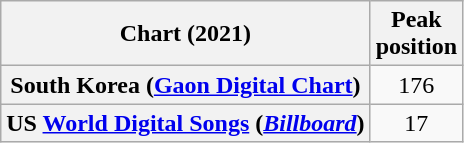<table class="wikitable plainrowheaders" style="text-align:center">
<tr>
<th scope="col">Chart (2021)</th>
<th scope="col">Peak<br>position</th>
</tr>
<tr>
<th scope="row">South Korea (<a href='#'>Gaon Digital Chart</a>)</th>
<td>176</td>
</tr>
<tr>
<th scope="row">US <a href='#'>World Digital Songs</a> (<em><a href='#'>Billboard</a></em>)</th>
<td>17</td>
</tr>
</table>
